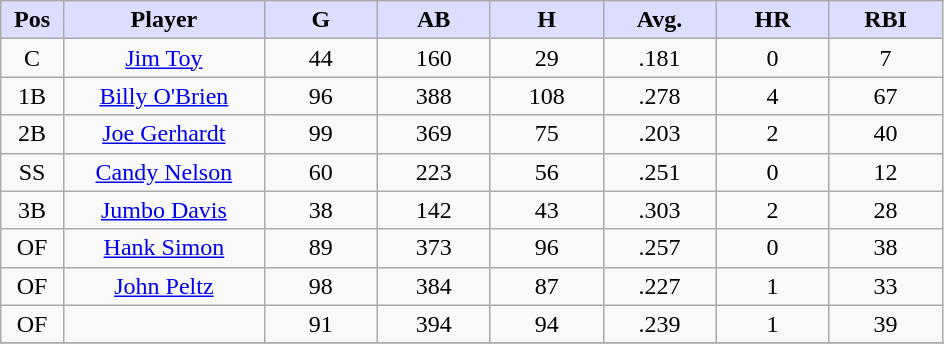<table class="wikitable sortable">
<tr>
<th style="background:#ddf; width:5%;">Pos</th>
<th style="background:#ddf; width:16%;">Player</th>
<th style="background:#ddf; width:9%;">G</th>
<th style="background:#ddf; width:9%;">AB</th>
<th style="background:#ddf; width:9%;">H</th>
<th style="background:#ddf; width:9%;">Avg.</th>
<th style="background:#ddf; width:9%;">HR</th>
<th style="background:#ddf; width:9%;">RBI</th>
</tr>
<tr style="text-align:center;">
<td>C</td>
<td><a href='#'>Jim Toy</a></td>
<td>44</td>
<td>160</td>
<td>29</td>
<td>.181</td>
<td>0</td>
<td>7</td>
</tr>
<tr align="center">
<td>1B</td>
<td><a href='#'>Billy O'Brien</a></td>
<td>96</td>
<td>388</td>
<td>108</td>
<td>.278</td>
<td>4</td>
<td>67</td>
</tr>
<tr align="center">
<td>2B</td>
<td><a href='#'>Joe Gerhardt</a></td>
<td>99</td>
<td>369</td>
<td>75</td>
<td>.203</td>
<td>2</td>
<td>40</td>
</tr>
<tr align="center">
<td>SS</td>
<td><a href='#'>Candy Nelson</a></td>
<td>60</td>
<td>223</td>
<td>56</td>
<td>.251</td>
<td>0</td>
<td>12</td>
</tr>
<tr align="center">
<td>3B</td>
<td><a href='#'>Jumbo Davis</a></td>
<td>38</td>
<td>142</td>
<td>43</td>
<td>.303</td>
<td>2</td>
<td>28</td>
</tr>
<tr align="center">
<td>OF</td>
<td><a href='#'>Hank Simon</a></td>
<td>89</td>
<td>373</td>
<td>96</td>
<td>.257</td>
<td>0</td>
<td>38</td>
</tr>
<tr align="center">
<td>OF</td>
<td><a href='#'>John Peltz</a></td>
<td>98</td>
<td>384</td>
<td>87</td>
<td>.227</td>
<td>1</td>
<td>33</td>
</tr>
<tr align="center">
<td>OF</td>
<td></td>
<td>91</td>
<td>394</td>
<td>94</td>
<td>.239</td>
<td>1</td>
<td>39</td>
</tr>
<tr style="text-align:center;">
</tr>
</table>
